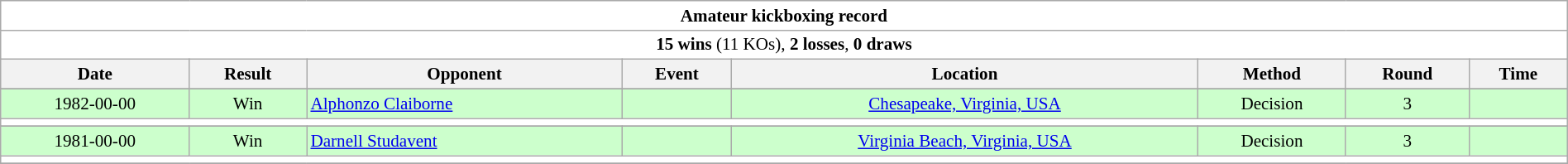<table class="wikitable collapsible" style="font-size:88%; width:100%; text-align:center;">
<tr>
<th colspan=9 style="background:#fff">Amateur kickboxing record</th>
</tr>
<tr>
<td colspan=9 style="background:#fff; text-align:center;"><strong>15 wins</strong> (11 KOs), <strong>2 losses</strong>, <strong>0 draws</strong></td>
</tr>
<tr>
<th>Date</th>
<th>Result</th>
<th>Opponent</th>
<th>Event</th>
<th>Location</th>
<th>Method</th>
<th>Round</th>
<th>Time</th>
</tr>
<tr>
</tr>
<tr bgcolor="#CCFFCC">
<td>1982-00-00</td>
<td>Win</td>
<td align=left> <a href='#'>Alphonzo Claiborne</a></td>
<td></td>
<td><a href='#'>Chesapeake, Virginia, USA</a></td>
<td>Decision</td>
<td>3</td>
<td></td>
</tr>
<tr>
<th style=background:white colspan=9></th>
</tr>
<tr>
</tr>
<tr bgcolor="#CCFFCC">
<td>1981-00-00</td>
<td>Win</td>
<td align=left> <a href='#'>Darnell Studavent</a></td>
<td></td>
<td><a href='#'>Virginia Beach, Virginia, USA</a></td>
<td>Decision</td>
<td>3</td>
<td></td>
</tr>
<tr>
<th style=background:white colspan=9></th>
</tr>
<tr>
</tr>
</table>
